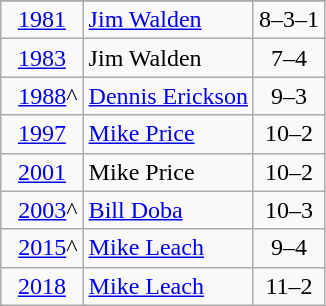<table class=wikitable style="text-align:center">
<tr>
</tr>
<tr>
<td><a href='#'>1981</a></td>
<td align=left><a href='#'>Jim Walden</a></td>
<td>8–3–1</td>
</tr>
<tr>
<td><a href='#'>1983</a></td>
<td align=left>Jim Walden</td>
<td>7–4</td>
</tr>
<tr>
<td>  <a href='#'>1988</a>^</td>
<td align=left><a href='#'>Dennis Erickson</a></td>
<td>9–3</td>
</tr>
<tr>
<td><a href='#'>1997</a></td>
<td align=left><a href='#'>Mike Price</a></td>
<td>10–2</td>
</tr>
<tr>
<td><a href='#'>2001</a></td>
<td align=left>Mike Price</td>
<td>10–2</td>
</tr>
<tr>
<td>  <a href='#'>2003</a>^</td>
<td align=left><a href='#'>Bill Doba</a></td>
<td>10–3</td>
</tr>
<tr>
<td>  <a href='#'>2015</a>^</td>
<td align=left><a href='#'>Mike Leach</a></td>
<td>9–4</td>
</tr>
<tr>
<td><a href='#'>2018</a></td>
<td align=left><a href='#'>Mike Leach</a></td>
<td>11–2</td>
</tr>
</table>
